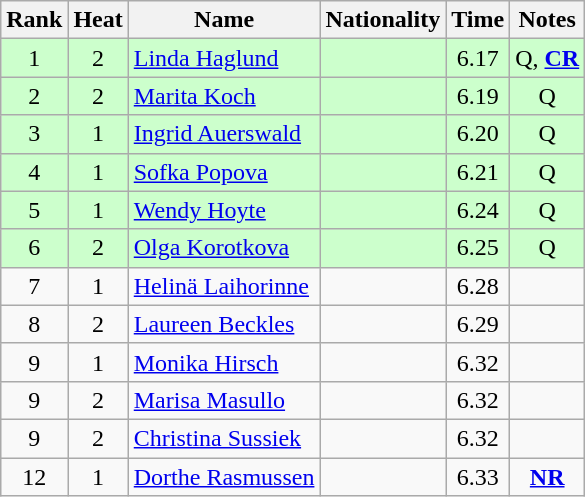<table class="wikitable sortable" style="text-align:center">
<tr>
<th>Rank</th>
<th>Heat</th>
<th>Name</th>
<th>Nationality</th>
<th>Time</th>
<th>Notes</th>
</tr>
<tr bgcolor=ccffcc>
<td>1</td>
<td>2</td>
<td align="left"><a href='#'>Linda Haglund</a></td>
<td align=left></td>
<td>6.17</td>
<td>Q, <strong><a href='#'>CR</a></strong></td>
</tr>
<tr bgcolor=ccffcc>
<td>2</td>
<td>2</td>
<td align="left"><a href='#'>Marita Koch</a></td>
<td align=left></td>
<td>6.19</td>
<td>Q</td>
</tr>
<tr bgcolor=ccffcc>
<td>3</td>
<td>1</td>
<td align="left"><a href='#'>Ingrid Auerswald</a></td>
<td align=left></td>
<td>6.20</td>
<td>Q</td>
</tr>
<tr bgcolor=ccffcc>
<td>4</td>
<td>1</td>
<td align="left"><a href='#'>Sofka Popova</a></td>
<td align=left></td>
<td>6.21</td>
<td>Q</td>
</tr>
<tr bgcolor=ccffcc>
<td>5</td>
<td>1</td>
<td align="left"><a href='#'>Wendy Hoyte</a></td>
<td align=left></td>
<td>6.24</td>
<td>Q</td>
</tr>
<tr bgcolor=ccffcc>
<td>6</td>
<td>2</td>
<td align="left"><a href='#'>Olga Korotkova</a></td>
<td align=left></td>
<td>6.25</td>
<td>Q</td>
</tr>
<tr>
<td>7</td>
<td>1</td>
<td align="left"><a href='#'>Helinä Laihorinne</a></td>
<td align=left></td>
<td>6.28</td>
<td></td>
</tr>
<tr>
<td>8</td>
<td>2</td>
<td align="left"><a href='#'>Laureen Beckles</a></td>
<td align=left></td>
<td>6.29</td>
<td></td>
</tr>
<tr>
<td>9</td>
<td>1</td>
<td align="left"><a href='#'>Monika Hirsch</a></td>
<td align=left></td>
<td>6.32</td>
<td></td>
</tr>
<tr>
<td>9</td>
<td>2</td>
<td align="left"><a href='#'>Marisa Masullo</a></td>
<td align=left></td>
<td>6.32</td>
<td></td>
</tr>
<tr>
<td>9</td>
<td>2</td>
<td align="left"><a href='#'>Christina Sussiek</a></td>
<td align=left></td>
<td>6.32</td>
<td></td>
</tr>
<tr>
<td>12</td>
<td>1</td>
<td align="left"><a href='#'>Dorthe Rasmussen</a></td>
<td align=left></td>
<td>6.33</td>
<td><strong><a href='#'>NR</a></strong></td>
</tr>
</table>
